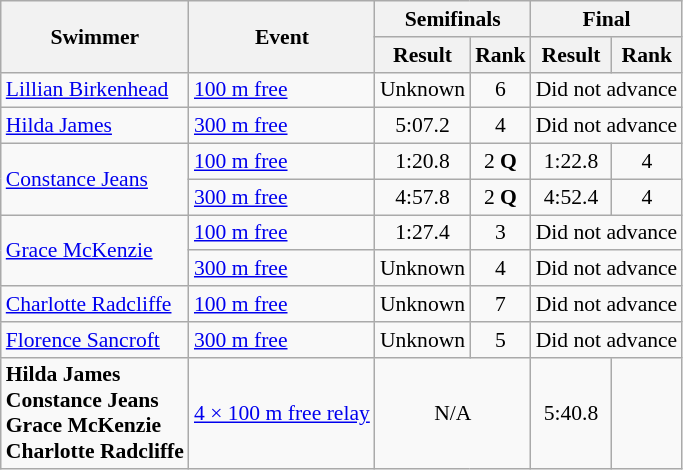<table class=wikitable style="font-size:90%">
<tr>
<th rowspan=2>Swimmer</th>
<th rowspan=2>Event</th>
<th colspan=2>Semifinals</th>
<th colspan=2>Final</th>
</tr>
<tr>
<th>Result</th>
<th>Rank</th>
<th>Result</th>
<th>Rank</th>
</tr>
<tr>
<td><a href='#'>Lillian Birkenhead</a></td>
<td><a href='#'>100 m free</a></td>
<td align=center>Unknown</td>
<td align=center>6</td>
<td align=center colspan=2>Did not advance</td>
</tr>
<tr>
<td><a href='#'>Hilda James</a></td>
<td><a href='#'>300 m free</a></td>
<td align=center>5:07.2</td>
<td align=center>4</td>
<td align=center colspan=2>Did not advance</td>
</tr>
<tr>
<td rowspan=2><a href='#'>Constance Jeans</a></td>
<td><a href='#'>100 m free</a></td>
<td align=center>1:20.8</td>
<td align=center>2 <strong>Q</strong></td>
<td align=center>1:22.8</td>
<td align=center>4</td>
</tr>
<tr>
<td><a href='#'>300 m free</a></td>
<td align=center>4:57.8</td>
<td align=center>2 <strong>Q</strong></td>
<td align=center>4:52.4</td>
<td align=center>4</td>
</tr>
<tr>
<td rowspan=2><a href='#'>Grace McKenzie</a></td>
<td><a href='#'>100 m free</a></td>
<td align=center>1:27.4</td>
<td align=center>3</td>
<td align=center colspan=2>Did not advance</td>
</tr>
<tr>
<td><a href='#'>300 m free</a></td>
<td align=center>Unknown</td>
<td align=center>4</td>
<td align=center colspan=2>Did not advance</td>
</tr>
<tr>
<td><a href='#'>Charlotte Radcliffe</a></td>
<td><a href='#'>100 m free</a></td>
<td align=center>Unknown</td>
<td align=center>7</td>
<td align=center colspan=2>Did not advance</td>
</tr>
<tr>
<td><a href='#'>Florence Sancroft</a></td>
<td><a href='#'>300 m free</a></td>
<td align=center>Unknown</td>
<td align=center>5</td>
<td align=center colspan=2>Did not advance</td>
</tr>
<tr>
<td><strong>Hilda James <br> Constance Jeans <br> Grace McKenzie <br> Charlotte Radcliffe</strong></td>
<td><a href='#'>4 × 100 m free relay</a></td>
<td align=center colspan=2>N/A</td>
<td align=center>5:40.8</td>
<td align=center></td>
</tr>
</table>
